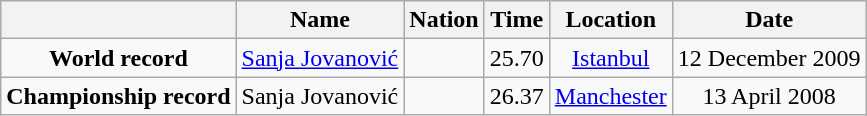<table class=wikitable style=text-align:center>
<tr>
<th></th>
<th>Name</th>
<th>Nation</th>
<th>Time</th>
<th>Location</th>
<th>Date</th>
</tr>
<tr>
<td><strong>World record</strong></td>
<td><a href='#'>Sanja Jovanović</a></td>
<td></td>
<td align=left>25.70</td>
<td><a href='#'>Istanbul</a></td>
<td>12 December 2009</td>
</tr>
<tr>
<td><strong>Championship record</strong></td>
<td>Sanja Jovanović</td>
<td></td>
<td align=left>26.37</td>
<td><a href='#'>Manchester</a></td>
<td>13 April 2008</td>
</tr>
</table>
